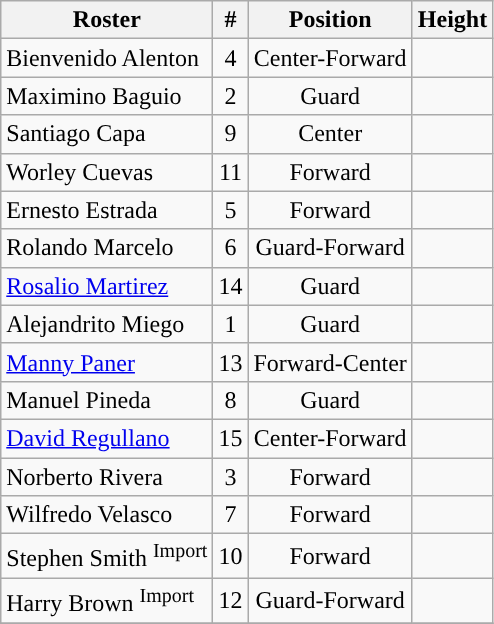<table class="wikitable" border="1">
<tr>
<th>Roster</th>
<th>#</th>
<th>Position</th>
<th>Height</th>
</tr>
<tr>
<td>Bienvenido Alenton</td>
<td align=center>4</td>
<td align=center>Center-Forward</td>
<td align=center></td>
</tr>
<tr>
<td>Maximino Baguio</td>
<td align=center>2</td>
<td align=center>Guard</td>
<td align=center></td>
</tr>
<tr>
<td>Santiago Capa</td>
<td align=center>9</td>
<td align=center>Center</td>
<td align=center></td>
</tr>
<tr>
<td>Worley Cuevas</td>
<td align=center>11</td>
<td align=center>Forward</td>
<td align=center></td>
</tr>
<tr>
<td>Ernesto Estrada</td>
<td align=center>5</td>
<td align=center>Forward</td>
<td align=center></td>
</tr>
<tr>
<td>Rolando Marcelo</td>
<td align=center>6</td>
<td align=center>Guard-Forward</td>
<td align=center></td>
</tr>
<tr>
<td><a href='#'>Rosalio Martirez</a></td>
<td align=center>14</td>
<td align=center>Guard</td>
<td align=center></td>
</tr>
<tr>
<td>Alejandrito Miego</td>
<td align=center>1</td>
<td align=center>Guard</td>
<td align=center></td>
</tr>
<tr>
<td><a href='#'>Manny Paner</a></td>
<td align=center>13</td>
<td align=center>Forward-Center</td>
<td align=center></td>
</tr>
<tr>
<td>Manuel Pineda</td>
<td align=center>8</td>
<td align=center>Guard</td>
<td align=center></td>
</tr>
<tr>
<td><a href='#'>David Regullano</a></td>
<td align=center>15</td>
<td align=center>Center-Forward</td>
<td align=center></td>
</tr>
<tr>
<td>Norberto Rivera</td>
<td align=center>3</td>
<td align=center>Forward</td>
<td align=center></td>
</tr>
<tr>
<td>Wilfredo Velasco</td>
<td align=center>7</td>
<td align=center>Forward</td>
<td align=center></td>
</tr>
<tr>
<td>Stephen Smith <sup> Import </sup></td>
<td align=center>10</td>
<td align=center>Forward</td>
<td align=center><br></td>
</tr>
<tr>
<td>Harry Brown <sup> Import </sup></td>
<td align=center>12</td>
<td align=center>Guard-Forward</td>
<td align=center><br></td>
</tr>
<tr>
</tr>
</table>
